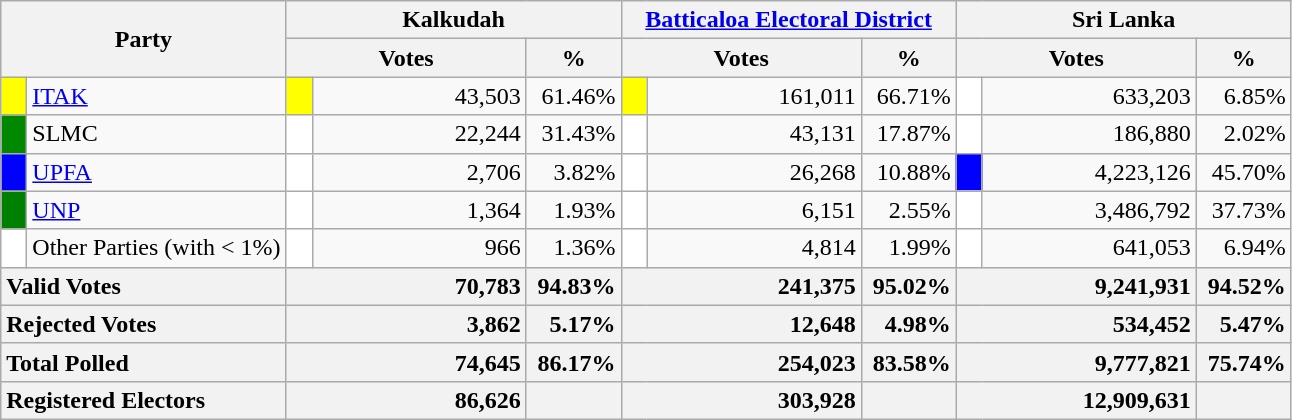<table class="wikitable">
<tr>
<th colspan="2" width="144px"rowspan="2">Party</th>
<th colspan="3" width="216px">Kalkudah</th>
<th colspan="3" width="216px"><a href='#'>Batticaloa Electoral District</a></th>
<th colspan="3" width="216px">Sri Lanka</th>
</tr>
<tr>
<th colspan="2" width="144px">Votes</th>
<th>%</th>
<th colspan="2" width="144px">Votes</th>
<th>%</th>
<th colspan="2" width="144px">Votes</th>
<th>%</th>
</tr>
<tr>
<td style="background-color:yellow;" width="10px"></td>
<td style="text-align:left;"><a href='#'>ITAK</a></td>
<td style="background-color:yellow;" width="10px"></td>
<td style="text-align:right;">43,503</td>
<td style="text-align:right;">61.46%</td>
<td style="background-color:yellow;" width="10px"></td>
<td style="text-align:right;">161,011</td>
<td style="text-align:right;">66.71%</td>
<td style="background-color:white;" width="10px"></td>
<td style="text-align:right;">633,203</td>
<td style="text-align:right;">6.85%</td>
</tr>
<tr>
<td style="background-color:#008800;" width="10px"></td>
<td style="text-align:left;">SLMC</td>
<td style="background-color:white;" width="10px"></td>
<td style="text-align:right;">22,244</td>
<td style="text-align:right;">31.43%</td>
<td style="background-color:white;" width="10px"></td>
<td style="text-align:right;">43,131</td>
<td style="text-align:right;">17.87%</td>
<td style="background-color:white;" width="10px"></td>
<td style="text-align:right;">186,880</td>
<td style="text-align:right;">2.02%</td>
</tr>
<tr>
<td style="background-color:blue;" width="10px"></td>
<td style="text-align:left;"><a href='#'>UPFA</a></td>
<td style="background-color:white;" width="10px"></td>
<td style="text-align:right;">2,706</td>
<td style="text-align:right;">3.82%</td>
<td style="background-color:white;" width="10px"></td>
<td style="text-align:right;">26,268</td>
<td style="text-align:right;">10.88%</td>
<td style="background-color:blue;" width="10px"></td>
<td style="text-align:right;">4,223,126</td>
<td style="text-align:right;">45.70%</td>
</tr>
<tr>
<td style="background-color:green;" width="10px"></td>
<td style="text-align:left;"><a href='#'>UNP</a></td>
<td style="background-color:white;" width="10px"></td>
<td style="text-align:right;">1,364</td>
<td style="text-align:right;">1.93%</td>
<td style="background-color:white;" width="10px"></td>
<td style="text-align:right;">6,151</td>
<td style="text-align:right;">2.55%</td>
<td style="background-color:white;" width="10px"></td>
<td style="text-align:right;">3,486,792</td>
<td style="text-align:right;">37.73%</td>
</tr>
<tr>
<td style="background-color:white;" width="10px"></td>
<td style="text-align:left;">Other Parties (with < 1%)</td>
<td style="background-color:white;" width="10px"></td>
<td style="text-align:right;">966</td>
<td style="text-align:right;">1.36%</td>
<td style="background-color:white;" width="10px"></td>
<td style="text-align:right;">4,814</td>
<td style="text-align:right;">1.99%</td>
<td style="background-color:white;" width="10px"></td>
<td style="text-align:right;">641,053</td>
<td style="text-align:right;">6.94%</td>
</tr>
<tr>
<th colspan="2" width="144px"style="text-align:left;">Valid Votes</th>
<th style="text-align:right;"colspan="2" width="144px">70,783</th>
<th style="text-align:right;">94.83%</th>
<th style="text-align:right;"colspan="2" width="144px">241,375</th>
<th style="text-align:right;">95.02%</th>
<th style="text-align:right;"colspan="2" width="144px">9,241,931</th>
<th style="text-align:right;">94.52%</th>
</tr>
<tr>
<th colspan="2" width="144px"style="text-align:left;">Rejected Votes</th>
<th style="text-align:right;"colspan="2" width="144px">3,862</th>
<th style="text-align:right;">5.17%</th>
<th style="text-align:right;"colspan="2" width="144px">12,648</th>
<th style="text-align:right;">4.98%</th>
<th style="text-align:right;"colspan="2" width="144px">534,452</th>
<th style="text-align:right;">5.47%</th>
</tr>
<tr>
<th colspan="2" width="144px"style="text-align:left;">Total Polled</th>
<th style="text-align:right;"colspan="2" width="144px">74,645</th>
<th style="text-align:right;">86.17%</th>
<th style="text-align:right;"colspan="2" width="144px">254,023</th>
<th style="text-align:right;">83.58%</th>
<th style="text-align:right;"colspan="2" width="144px">9,777,821</th>
<th style="text-align:right;">75.74%</th>
</tr>
<tr>
<th colspan="2" width="144px"style="text-align:left;">Registered Electors</th>
<th style="text-align:right;"colspan="2" width="144px">86,626</th>
<th></th>
<th style="text-align:right;"colspan="2" width="144px">303,928</th>
<th></th>
<th style="text-align:right;"colspan="2" width="144px">12,909,631</th>
<th></th>
</tr>
</table>
